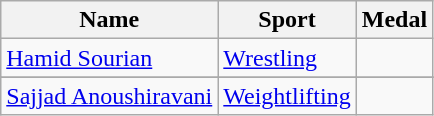<table class="wikitable" style="text-align:left;">
<tr>
<th>Name</th>
<th>Sport</th>
<th>Medal</th>
</tr>
<tr>
<td> <a href='#'>Hamid Sourian</a></td>
<td><a href='#'>Wrestling</a></td>
<td></td>
</tr>
<tr>
</tr>
<tr>
<td> <a href='#'>Sajjad Anoushiravani</a></td>
<td><a href='#'>Weightlifting</a></td>
<td></td>
</tr>
</table>
